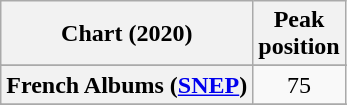<table class="wikitable sortable plainrowheaders" style="text-align:center">
<tr>
<th scope="col">Chart (2020)</th>
<th scope="col">Peak<br> position</th>
</tr>
<tr>
</tr>
<tr>
</tr>
<tr>
<th scope="row">French Albums (<a href='#'>SNEP</a>)</th>
<td>75</td>
</tr>
<tr>
</tr>
<tr>
</tr>
<tr>
</tr>
</table>
